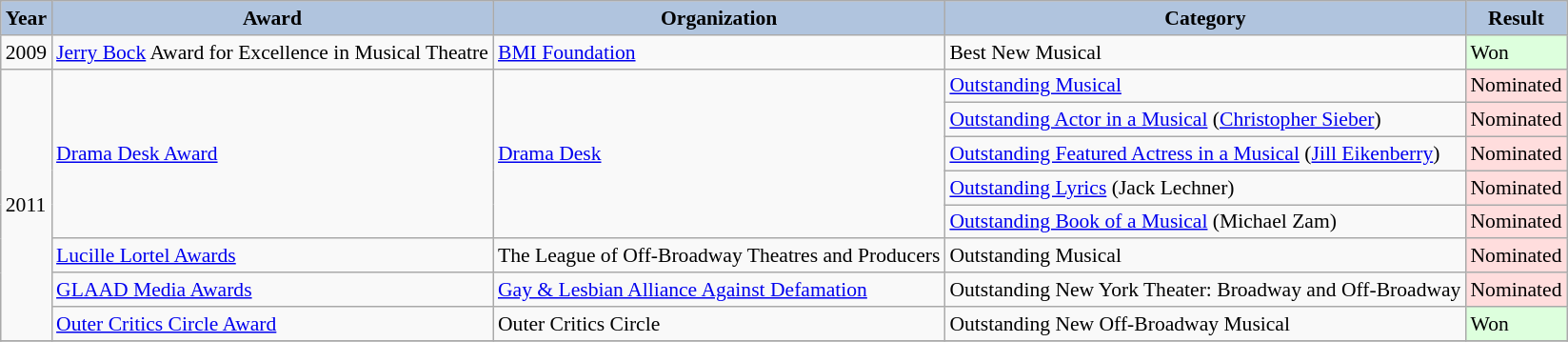<table class="wikitable" style="font-size:90%;">
<tr>
<th style="background:#B0C4DE;">Year</th>
<th style="background:#B0C4DE;">Award</th>
<th style="background:#B0C4DE;">Organization</th>
<th style="background:#B0C4DE;">Category</th>
<th style="background:#B0C4DE;">Result</th>
</tr>
<tr>
<td>2009</td>
<td><a href='#'>Jerry Bock</a> Award for Excellence in Musical Theatre</td>
<td><a href='#'>BMI Foundation</a></td>
<td>Best New Musical</td>
<td bgcolor="#ddffdd">Won</td>
</tr>
<tr>
<td rowspan="8">2011</td>
<td rowspan="5"><a href='#'>Drama Desk Award</a></td>
<td rowspan="5"><a href='#'>Drama Desk</a></td>
<td><a href='#'>Outstanding Musical</a></td>
<td style="background: #ffdddd">Nominated</td>
</tr>
<tr>
<td><a href='#'>Outstanding Actor in a Musical</a> (<a href='#'>Christopher Sieber</a>)</td>
<td style="background: #ffdddd">Nominated</td>
</tr>
<tr>
<td><a href='#'>Outstanding Featured Actress in a Musical</a> (<a href='#'>Jill Eikenberry</a>)</td>
<td style="background: #ffdddd">Nominated</td>
</tr>
<tr>
<td><a href='#'>Outstanding Lyrics</a> (Jack Lechner)</td>
<td style="background: #ffdddd">Nominated</td>
</tr>
<tr>
<td><a href='#'>Outstanding Book of a Musical</a> (Michael Zam)</td>
<td style="background: #ffdddd">Nominated</td>
</tr>
<tr>
<td><a href='#'>Lucille Lortel Awards</a></td>
<td>The League of Off-Broadway Theatres and Producers</td>
<td>Outstanding Musical</td>
<td style="background: #ffdddd">Nominated</td>
</tr>
<tr>
<td><a href='#'>GLAAD Media Awards</a></td>
<td><a href='#'>Gay & Lesbian Alliance Against Defamation</a></td>
<td>Outstanding New York Theater: Broadway and Off-Broadway</td>
<td style="background: #ffdddd">Nominated</td>
</tr>
<tr>
<td><a href='#'>Outer Critics Circle Award</a></td>
<td>Outer Critics Circle</td>
<td>Outstanding New Off-Broadway Musical</td>
<td bgcolor="#ddffdd">Won</td>
</tr>
<tr>
</tr>
</table>
